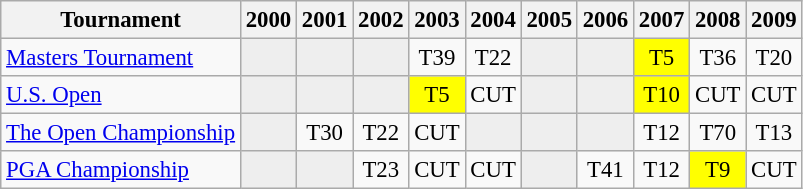<table class="wikitable" style="font-size:95%;text-align:center;">
<tr>
<th>Tournament</th>
<th>2000</th>
<th>2001</th>
<th>2002</th>
<th>2003</th>
<th>2004</th>
<th>2005</th>
<th>2006</th>
<th>2007</th>
<th>2008</th>
<th>2009</th>
</tr>
<tr>
<td align=left><a href='#'>Masters Tournament</a></td>
<td style="background:#eeeeee;"></td>
<td style="background:#eeeeee;"></td>
<td style="background:#eeeeee;"></td>
<td>T39</td>
<td>T22</td>
<td style="background:#eeeeee;"></td>
<td style="background:#eeeeee;"></td>
<td style="background:yellow;">T5</td>
<td>T36</td>
<td>T20</td>
</tr>
<tr>
<td align=left><a href='#'>U.S. Open</a></td>
<td style="background:#eeeeee;"></td>
<td style="background:#eeeeee;"></td>
<td style="background:#eeeeee;"></td>
<td style="background:yellow;">T5</td>
<td>CUT</td>
<td style="background:#eeeeee;"></td>
<td style="background:#eeeeee;"></td>
<td style="background:yellow;">T10</td>
<td>CUT</td>
<td>CUT</td>
</tr>
<tr>
<td align=left><a href='#'>The Open Championship</a></td>
<td style="background:#eeeeee;"></td>
<td>T30</td>
<td>T22</td>
<td>CUT</td>
<td style="background:#eeeeee;"></td>
<td style="background:#eeeeee;"></td>
<td style="background:#eeeeee;"></td>
<td>T12</td>
<td>T70</td>
<td>T13</td>
</tr>
<tr>
<td align=left><a href='#'>PGA Championship</a></td>
<td style="background:#eeeeee;"></td>
<td style="background:#eeeeee;"></td>
<td>T23</td>
<td>CUT</td>
<td>CUT</td>
<td style="background:#eeeeee;"></td>
<td>T41</td>
<td>T12</td>
<td style="background:yellow;">T9</td>
<td>CUT</td>
</tr>
</table>
